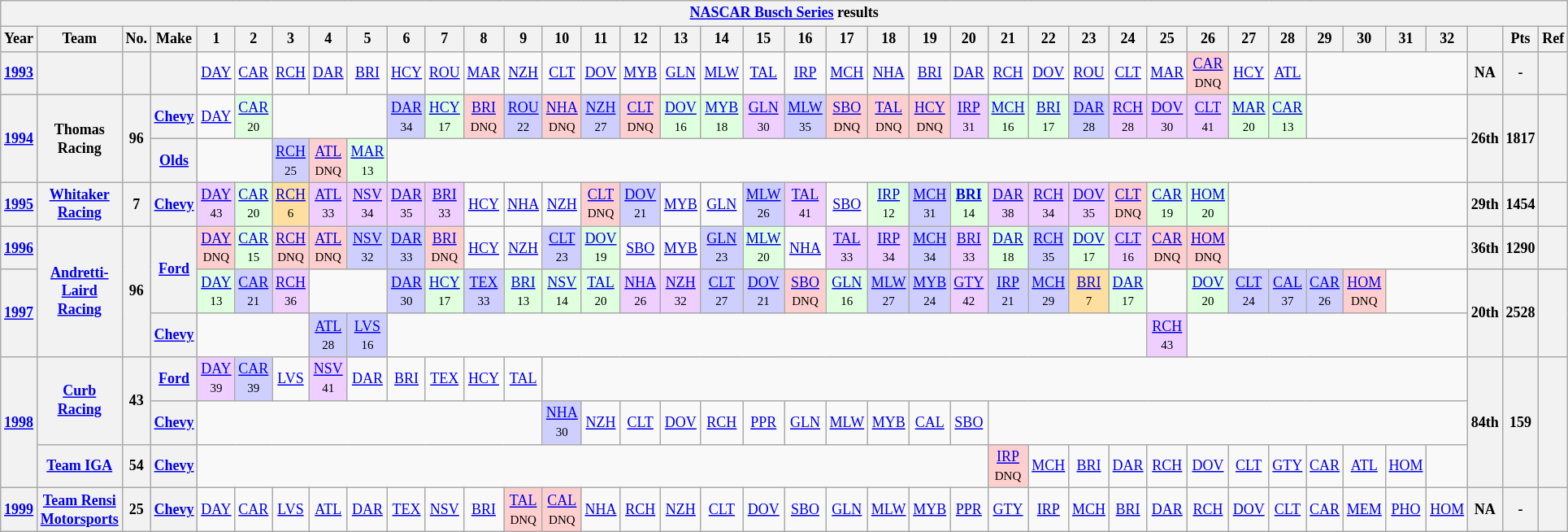<table class="wikitable" style="text-align:center; font-size:75%">
<tr>
<th colspan=42><a href='#'>NASCAR Busch Series</a> results</th>
</tr>
<tr>
<th>Year</th>
<th>Team</th>
<th>No.</th>
<th>Make</th>
<th>1</th>
<th>2</th>
<th>3</th>
<th>4</th>
<th>5</th>
<th>6</th>
<th>7</th>
<th>8</th>
<th>9</th>
<th>10</th>
<th>11</th>
<th>12</th>
<th>13</th>
<th>14</th>
<th>15</th>
<th>16</th>
<th>17</th>
<th>18</th>
<th>19</th>
<th>20</th>
<th>21</th>
<th>22</th>
<th>23</th>
<th>24</th>
<th>25</th>
<th>26</th>
<th>27</th>
<th>28</th>
<th>29</th>
<th>30</th>
<th>31</th>
<th>32</th>
<th></th>
<th>Pts</th>
<th>Ref</th>
</tr>
<tr>
<th><a href='#'>1993</a></th>
<th></th>
<th></th>
<th></th>
<td><a href='#'>DAY</a></td>
<td><a href='#'>CAR</a></td>
<td><a href='#'>RCH</a></td>
<td><a href='#'>DAR</a></td>
<td><a href='#'>BRI</a></td>
<td><a href='#'>HCY</a></td>
<td><a href='#'>ROU</a></td>
<td><a href='#'>MAR</a></td>
<td><a href='#'>NZH</a></td>
<td><a href='#'>CLT</a></td>
<td><a href='#'>DOV</a></td>
<td><a href='#'>MYB</a></td>
<td><a href='#'>GLN</a></td>
<td><a href='#'>MLW</a></td>
<td><a href='#'>TAL</a></td>
<td><a href='#'>IRP</a></td>
<td><a href='#'>MCH</a></td>
<td><a href='#'>NHA</a></td>
<td><a href='#'>BRI</a></td>
<td><a href='#'>DAR</a></td>
<td><a href='#'>RCH</a></td>
<td><a href='#'>DOV</a></td>
<td><a href='#'>ROU</a></td>
<td><a href='#'>CLT</a></td>
<td><a href='#'>MAR</a></td>
<td style="background:#FFCFCF;"><a href='#'>CAR</a><br><small>DNQ</small></td>
<td><a href='#'>HCY</a></td>
<td><a href='#'>ATL</a></td>
<td colspan=4></td>
<th>NA</th>
<th>-</th>
<th></th>
</tr>
<tr>
<th rowspan=2><a href='#'>1994</a></th>
<th rowspan=2>Thomas Racing</th>
<th rowspan=2>96</th>
<th><a href='#'>Chevy</a></th>
<td><a href='#'>DAY</a></td>
<td style="background:#DFFFDF;"><a href='#'>CAR</a><br><small>20</small></td>
<td colspan=3></td>
<td style="background:#CFCFFF;"><a href='#'>DAR</a><br><small>34</small></td>
<td style="background:#DFFFDF;"><a href='#'>HCY</a><br><small>17</small></td>
<td style="background:#FFCFCF;"><a href='#'>BRI</a><br><small>DNQ</small></td>
<td style="background:#CFCFFF;"><a href='#'>ROU</a><br><small>22</small></td>
<td style="background:#FFCFCF;"><a href='#'>NHA</a><br><small>DNQ</small></td>
<td style="background:#CFCFFF;"><a href='#'>NZH</a><br><small>27</small></td>
<td style="background:#FFCFCF;"><a href='#'>CLT</a><br><small>DNQ</small></td>
<td style="background:#DFFFDF;"><a href='#'>DOV</a><br><small>16</small></td>
<td style="background:#DFFFDF;"><a href='#'>MYB</a><br><small>18</small></td>
<td style="background:#EFCFFF;"><a href='#'>GLN</a><br><small>30</small></td>
<td style="background:#CFCFFF;"><a href='#'>MLW</a><br><small>35</small></td>
<td style="background:#FFCFCF;"><a href='#'>SBO</a><br><small>DNQ</small></td>
<td style="background:#FFCFCF;"><a href='#'>TAL</a><br><small>DNQ</small></td>
<td style="background:#FFCFCF;"><a href='#'>HCY</a><br><small>DNQ</small></td>
<td style="background:#EFCFFF;"><a href='#'>IRP</a><br><small>31</small></td>
<td style="background:#DFFFDF;"><a href='#'>MCH</a><br><small>16</small></td>
<td style="background:#DFFFDF;"><a href='#'>BRI</a><br><small>17</small></td>
<td style="background:#CFCFFF;"><a href='#'>DAR</a><br><small>28</small></td>
<td style="background:#EFCFFF;"><a href='#'>RCH</a><br><small>28</small></td>
<td style="background:#EFCFFF;"><a href='#'>DOV</a><br><small>30</small></td>
<td style="background:#EFCFFF;"><a href='#'>CLT</a><br><small>41</small></td>
<td style="background:#DFFFDF;"><a href='#'>MAR</a><br><small>20</small></td>
<td style="background:#DFFFDF;"><a href='#'>CAR</a><br><small>13</small></td>
<td colspan=4></td>
<th rowspan=2>26th</th>
<th rowspan=2>1817</th>
<th rowspan=2></th>
</tr>
<tr>
<th><a href='#'>Olds</a></th>
<td colspan=2></td>
<td style="background:#CFCFFF;"><a href='#'>RCH</a><br><small>25</small></td>
<td style="background:#FFCFCF;"><a href='#'>ATL</a><br><small>DNQ</small></td>
<td style="background:#DFFFDF;"><a href='#'>MAR</a><br><small>13</small></td>
<td colspan=27></td>
</tr>
<tr>
<th><a href='#'>1995</a></th>
<th><a href='#'>Whitaker Racing</a></th>
<th>7</th>
<th><a href='#'>Chevy</a></th>
<td style="background:#EFCFFF;"><a href='#'>DAY</a><br><small>43</small></td>
<td style="background:#DFFFDF;"><a href='#'>CAR</a><br><small>20</small></td>
<td style="background:#FFDF9F;"><a href='#'>RCH</a><br><small>6</small></td>
<td style="background:#EFCFFF;"><a href='#'>ATL</a><br><small>33</small></td>
<td style="background:#EFCFFF;"><a href='#'>NSV</a><br><small>34</small></td>
<td style="background:#EFCFFF;"><a href='#'>DAR</a><br><small>35</small></td>
<td style="background:#EFCFFF;"><a href='#'>BRI</a><br><small>33</small></td>
<td><a href='#'>HCY</a></td>
<td><a href='#'>NHA</a></td>
<td><a href='#'>NZH</a></td>
<td style="background:#FFCFCF;"><a href='#'>CLT</a><br><small>DNQ</small></td>
<td style="background:#CFCFFF;"><a href='#'>DOV</a><br><small>21</small></td>
<td><a href='#'>MYB</a></td>
<td><a href='#'>GLN</a></td>
<td style="background:#CFCFFF;"><a href='#'>MLW</a><br><small>26</small></td>
<td style="background:#EFCFFF;"><a href='#'>TAL</a><br><small>41</small></td>
<td><a href='#'>SBO</a></td>
<td style="background:#DFFFDF;"><a href='#'>IRP</a><br><small>12</small></td>
<td style="background:#CFCFFF;"><a href='#'>MCH</a><br><small>31</small></td>
<td style="background:#DFFFDF;"><strong><a href='#'>BRI</a></strong><br><small>14</small></td>
<td style="background:#EFCFFF;"><a href='#'>DAR</a><br><small>38</small></td>
<td style="background:#EFCFFF;"><a href='#'>RCH</a><br><small>34</small></td>
<td style="background:#EFCFFF;"><a href='#'>DOV</a><br><small>35</small></td>
<td style="background:#FFCFCF;"><a href='#'>CLT</a><br><small>DNQ</small></td>
<td style="background:#DFFFDF;"><a href='#'>CAR</a><br><small>19</small></td>
<td style="background:#DFFFDF;"><a href='#'>HOM</a><br><small>20</small></td>
<td colspan=6></td>
<th>29th</th>
<th>1454</th>
<th></th>
</tr>
<tr>
<th><a href='#'>1996</a></th>
<th rowspan=3><a href='#'>Andretti-Laird Racing</a></th>
<th rowspan=3>96</th>
<th rowspan=2><a href='#'>Ford</a></th>
<td style="background:#FFCFCF;"><a href='#'>DAY</a><br><small>DNQ</small></td>
<td style="background:#DFFFDF;"><a href='#'>CAR</a><br><small>15</small></td>
<td style="background:#FFCFCF;"><a href='#'>RCH</a><br><small>DNQ</small></td>
<td style="background:#FFCFCF;"><a href='#'>ATL</a><br><small>DNQ</small></td>
<td style="background:#CFCFFF;"><a href='#'>NSV</a><br><small>32</small></td>
<td style="background:#CFCFFF;"><a href='#'>DAR</a><br><small>33</small></td>
<td style="background:#FFCFCF;"><a href='#'>BRI</a><br><small>DNQ</small></td>
<td><a href='#'>HCY</a></td>
<td><a href='#'>NZH</a></td>
<td style="background:#CFCFFF;"><a href='#'>CLT</a><br><small>23</small></td>
<td style="background:#DFFFDF;"><a href='#'>DOV</a><br><small>19</small></td>
<td><a href='#'>SBO</a></td>
<td><a href='#'>MYB</a></td>
<td style="background:#CFCFFF;"><a href='#'>GLN</a><br><small>23</small></td>
<td style="background:#DFFFDF;"><a href='#'>MLW</a><br><small>20</small></td>
<td><a href='#'>NHA</a></td>
<td style="background:#EFCFFF;"><a href='#'>TAL</a><br><small>33</small></td>
<td style="background:#EFCFFF;"><a href='#'>IRP</a><br><small>34</small></td>
<td style="background:#CFCFFF;"><a href='#'>MCH</a><br><small>34</small></td>
<td style="background:#EFCFFF;"><a href='#'>BRI</a><br><small>33</small></td>
<td style="background:#DFFFDF;"><a href='#'>DAR</a><br><small>18</small></td>
<td style="background:#CFCFFF;"><a href='#'>RCH</a><br><small>35</small></td>
<td style="background:#DFFFDF;"><a href='#'>DOV</a><br><small>17</small></td>
<td style="background:#EFCFFF;"><a href='#'>CLT</a><br><small>16</small></td>
<td style="background:#FFCFCF;"><a href='#'>CAR</a><br><small>DNQ</small></td>
<td style="background:#FFCFCF;"><a href='#'>HOM</a><br><small>DNQ</small></td>
<td colspan=6></td>
<th>36th</th>
<th>1290</th>
<th></th>
</tr>
<tr>
<th rowspan=2><a href='#'>1997</a></th>
<td style="background:#DFFFDF;"><a href='#'>DAY</a><br><small>13</small></td>
<td style="background:#CFCFFF;"><a href='#'>CAR</a><br><small>21</small></td>
<td style="background:#EFCFFF;"><a href='#'>RCH</a><br><small>36</small></td>
<td colspan=2></td>
<td style="background:#CFCFFF;"><a href='#'>DAR</a><br><small>30</small></td>
<td style="background:#DFFFDF;"><a href='#'>HCY</a><br><small>17</small></td>
<td style="background:#CFCFFF;"><a href='#'>TEX</a><br><small>33</small></td>
<td style="background:#DFFFDF;"><a href='#'>BRI</a><br><small>13</small></td>
<td style="background:#DFFFDF;"><a href='#'>NSV</a><br><small>14</small></td>
<td style="background:#DFFFDF;"><a href='#'>TAL</a><br><small>20</small></td>
<td style="background:#EFCFFF;"><a href='#'>NHA</a><br><small>26</small></td>
<td style="background:#EFCFFF;"><a href='#'>NZH</a><br><small>32</small></td>
<td style="background:#CFCFFF;"><a href='#'>CLT</a><br><small>27</small></td>
<td style="background:#CFCFFF;"><a href='#'>DOV</a><br><small>21</small></td>
<td style="background:#FFCFCF;"><a href='#'>SBO</a><br><small>DNQ</small></td>
<td style="background:#DFFFDF;"><a href='#'>GLN</a><br><small>16</small></td>
<td style="background:#CFCFFF;"><a href='#'>MLW</a><br><small>27</small></td>
<td style="background:#CFCFFF;"><a href='#'>MYB</a><br><small>24</small></td>
<td style="background:#EFCFFF;"><a href='#'>GTY</a><br><small>42</small></td>
<td style="background:#CFCFFF;"><a href='#'>IRP</a><br><small>21</small></td>
<td style="background:#CFCFFF;"><a href='#'>MCH</a><br><small>29</small></td>
<td style="background:#FFDF9F;"><a href='#'>BRI</a><br><small>7</small></td>
<td style="background:#DFFFDF;"><a href='#'>DAR</a><br><small>17</small></td>
<td></td>
<td style="background:#DFFFDF;"><a href='#'>DOV</a><br><small>20</small></td>
<td style="background:#CFCFFF;"><a href='#'>CLT</a><br><small>24</small></td>
<td style="background:#CFCFFF;"><a href='#'>CAL</a><br><small>37</small></td>
<td style="background:#CFCFFF;"><a href='#'>CAR</a><br><small>26</small></td>
<td style="background:#FFCFCF;"><a href='#'>HOM</a><br><small>DNQ</small></td>
<td colspan=2></td>
<th rowspan=2>20th</th>
<th rowspan=2>2528</th>
<th rowspan=2></th>
</tr>
<tr>
<th><a href='#'>Chevy</a></th>
<td colspan=3></td>
<td style="background:#CFCFFF;"><a href='#'>ATL</a><br><small>28</small></td>
<td style="background:#CFCFFF;"><a href='#'>LVS</a><br><small>16</small></td>
<td colspan=19></td>
<td style="background:#EFCFFF;"><a href='#'>RCH</a><br><small>43</small></td>
<td colspan=7></td>
</tr>
<tr>
<th rowspan=3><a href='#'>1998</a></th>
<th rowspan=2><a href='#'>Curb Racing</a></th>
<th rowspan=2>43</th>
<th><a href='#'>Ford</a></th>
<td style="background:#EFCFFF;"><a href='#'>DAY</a><br><small>39</small></td>
<td style="background:#CFCFFF;"><a href='#'>CAR</a><br><small>39</small></td>
<td><a href='#'>LVS</a></td>
<td style="background:#EFCFFF;"><a href='#'>NSV</a><br><small>41</small></td>
<td><a href='#'>DAR</a></td>
<td><a href='#'>BRI</a></td>
<td><a href='#'>TEX</a></td>
<td><a href='#'>HCY</a></td>
<td><a href='#'>TAL</a></td>
<td colspan=23></td>
<th rowspan=3>84th</th>
<th rowspan=3>159</th>
<th rowspan=3></th>
</tr>
<tr>
<th><a href='#'>Chevy</a></th>
<td colspan=9></td>
<td style="background:#CFCFFF;"><a href='#'>NHA</a><br><small>30</small></td>
<td><a href='#'>NZH</a></td>
<td><a href='#'>CLT</a></td>
<td><a href='#'>DOV</a></td>
<td><a href='#'>RCH</a></td>
<td><a href='#'>PPR</a></td>
<td><a href='#'>GLN</a></td>
<td><a href='#'>MLW</a></td>
<td><a href='#'>MYB</a></td>
<td><a href='#'>CAL</a></td>
<td><a href='#'>SBO</a></td>
<td colspan=12></td>
</tr>
<tr>
<th><a href='#'>Team IGA</a></th>
<th>54</th>
<th><a href='#'>Chevy</a></th>
<td colspan=20></td>
<td style="background:#FFCFCF;"><a href='#'>IRP</a><br><small>DNQ</small></td>
<td><a href='#'>MCH</a></td>
<td><a href='#'>BRI</a></td>
<td><a href='#'>DAR</a></td>
<td><a href='#'>RCH</a></td>
<td><a href='#'>DOV</a></td>
<td><a href='#'>CLT</a></td>
<td><a href='#'>GTY</a></td>
<td><a href='#'>CAR</a></td>
<td><a href='#'>ATL</a></td>
<td><a href='#'>HOM</a></td>
<td></td>
</tr>
<tr>
<th><a href='#'>1999</a></th>
<th><a href='#'>Team Rensi Motorsports</a></th>
<th>25</th>
<th><a href='#'>Chevy</a></th>
<td><a href='#'>DAY</a></td>
<td><a href='#'>CAR</a></td>
<td><a href='#'>LVS</a></td>
<td><a href='#'>ATL</a></td>
<td><a href='#'>DAR</a></td>
<td><a href='#'>TEX</a></td>
<td><a href='#'>NSV</a></td>
<td><a href='#'>BRI</a></td>
<td style="background:#FFCFCF;"><a href='#'>TAL</a><br><small>DNQ</small></td>
<td style="background:#FFCFCF;"><a href='#'>CAL</a><br><small>DNQ</small></td>
<td><a href='#'>NHA</a></td>
<td><a href='#'>RCH</a></td>
<td><a href='#'>NZH</a></td>
<td><a href='#'>CLT</a></td>
<td><a href='#'>DOV</a></td>
<td><a href='#'>SBO</a></td>
<td><a href='#'>GLN</a></td>
<td><a href='#'>MLW</a></td>
<td><a href='#'>MYB</a></td>
<td><a href='#'>PPR</a></td>
<td><a href='#'>GTY</a></td>
<td><a href='#'>IRP</a></td>
<td><a href='#'>MCH</a></td>
<td><a href='#'>BRI</a></td>
<td><a href='#'>DAR</a></td>
<td><a href='#'>RCH</a></td>
<td><a href='#'>DOV</a></td>
<td><a href='#'>CLT</a></td>
<td><a href='#'>CAR</a></td>
<td><a href='#'>MEM</a></td>
<td><a href='#'>PHO</a></td>
<td><a href='#'>HOM</a></td>
<th>NA</th>
<th>-</th>
<th></th>
</tr>
</table>
